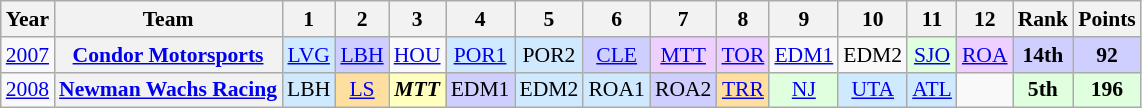<table class="wikitable" style="text-align:center; font-size:90%">
<tr>
<th>Year</th>
<th>Team</th>
<th>1</th>
<th>2</th>
<th>3</th>
<th>4</th>
<th>5</th>
<th>6</th>
<th>7</th>
<th>8</th>
<th>9</th>
<th>10</th>
<th>11</th>
<th>12</th>
<th>Rank</th>
<th>Points</th>
</tr>
<tr>
<td><a href='#'>2007</a></td>
<th><a href='#'>Condor Motorsports</a></th>
<td style="background:#CFEAFF;"><a href='#'>LVG</a><br></td>
<td style="background:#CFCFFF;"><a href='#'>LBH</a><br></td>
<td><a href='#'>HOU</a><br></td>
<td style="background:#CFEAFF;"><a href='#'>POR1</a><br></td>
<td style="background:#CFEAFF;">POR2<br></td>
<td style="background:#CFCFFF;"><a href='#'>CLE</a><br></td>
<td style="background:#EFCFFF;"><a href='#'>MTT</a><br></td>
<td style="background:#EFCFFF;"><a href='#'>TOR</a><br></td>
<td><a href='#'>EDM1</a><br></td>
<td>EDM2<br></td>
<td style="background:#DFFFDF;"><a href='#'>SJO</a><br></td>
<td style="background:#EFCFFF;"><a href='#'>ROA</a><br></td>
<th style="background:#CFCFFF;">14th</th>
<th style="background:#CFCFFF;">92</th>
</tr>
<tr>
<td><a href='#'>2008</a></td>
<th><a href='#'>Newman Wachs Racing</a></th>
<td style="background:#CFEAFF;">LBH<br></td>
<td style="background:#ffdf9f;"><a href='#'>LS</a><br></td>
<td style="background:#FFFFBF;"><strong><em>MTT</em></strong><br></td>
<td style="background:#CFCFFF;">EDM1<br></td>
<td style="background:#CFEAFF;">EDM2<br></td>
<td style="background:#CFEAFF;">ROA1<br></td>
<td style="background:#CFCFFF;">ROA2<br></td>
<td style="background:#ffdf9f;"><a href='#'>TRR</a><br></td>
<td style="background:#DFFFDF;"><a href='#'>NJ</a><br></td>
<td style="background:#CFEAFF;"><a href='#'>UTA</a><br></td>
<td style="background:#CFEAFF;"><a href='#'>ATL</a><br></td>
<td></td>
<th style="background:#DFFFDF;">5th</th>
<th style="background:#DFFFDF;">196</th>
</tr>
</table>
